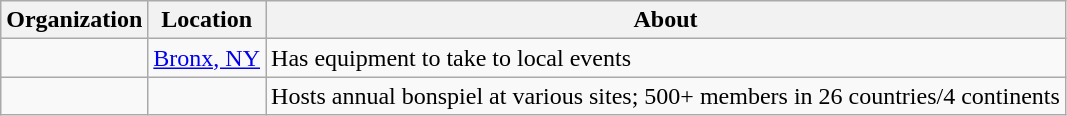<table class="wikitable">
<tr>
<th scope="col">Organization</th>
<th scope="col">Location</th>
<th scope="col">About<br></th>
</tr>
<tr valign="top">
<td></td>
<td><a href='#'>Bronx, NY</a></td>
<td>Has equipment to take to local events<br></td>
</tr>
<tr valign="top">
<td></td>
<td></td>
<td>Hosts annual bonspiel at various sites; 500+ members in 26 countries/4 continents</td>
</tr>
</table>
